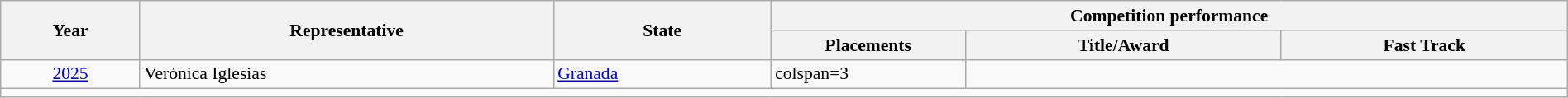<table class="wikitable defaultcenter" style="font-size:90%; width:100%;">
<tr>
<th rowspan=2>Year</th>
<th rowspan=2>Representative</th>
<th rowspan=2>State</th>
<th colspan=3>Competition performance</th>
</tr>
<tr>
<th width=150px>Placements</th>
<th>Title/Award</th>
<th>Fast Track</th>
</tr>
<tr>
<td align="center"><a href='#'>2025</a></td>
<td>Verónica Iglesias</td>
<td><a href='#'>Granada</a></td>
<td>colspan=3 </td>
</tr>
<tr>
<td colspan=6></td>
</tr>
</table>
